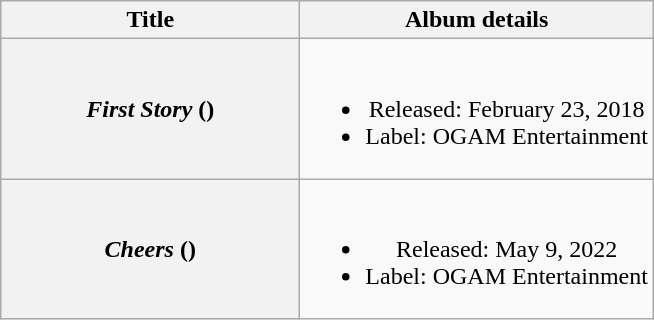<table class="wikitable plainrowheaders" style="text-align:center;">
<tr>
<th scope="col" style="width:12em;">Title</th>
<th scope="col">Album details</th>
</tr>
<tr>
<th scope="row"><em>First Story</em> ()</th>
<td><br><ul><li>Released: February 23, 2018</li><li>Label: OGAM Entertainment</li></ul></td>
</tr>
<tr>
<th scope="row"><em>Cheers</em> ()</th>
<td><br><ul><li>Released: May 9, 2022</li><li>Label: OGAM Entertainment</li></ul></td>
</tr>
</table>
